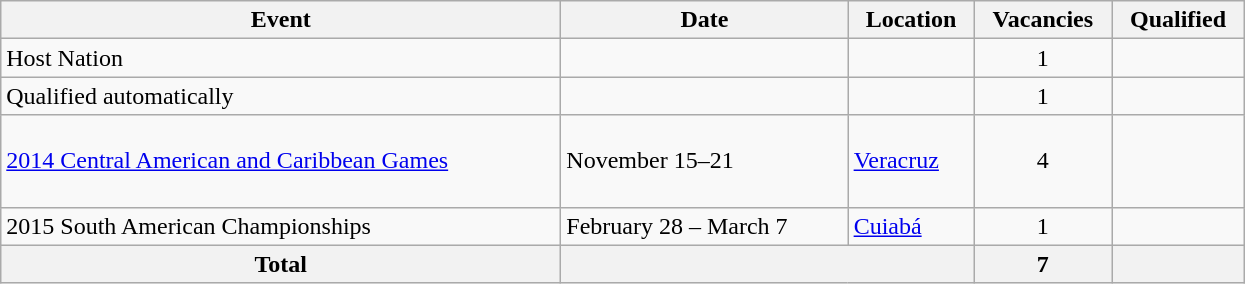<table class="wikitable" width=830>
<tr>
<th>Event</th>
<th>Date</th>
<th>Location</th>
<th>Vacancies</th>
<th>Qualified</th>
</tr>
<tr>
<td>Host Nation</td>
<td></td>
<td></td>
<td align=center>1</td>
<td></td>
</tr>
<tr>
<td>Qualified automatically</td>
<td></td>
<td></td>
<td align=center>1</td>
<td></td>
</tr>
<tr>
<td><a href='#'>2014 Central American and Caribbean Games</a></td>
<td>November 15–21</td>
<td> <a href='#'>Veracruz</a></td>
<td align=center>4</td>
<td><br><br><br></td>
</tr>
<tr>
<td>2015 South American Championships</td>
<td>February 28 – March 7</td>
<td> <a href='#'>Cuiabá</a></td>
<td align=center>1</td>
<td></td>
</tr>
<tr>
<th>Total</th>
<th colspan="2"></th>
<th>7</th>
<th></th>
</tr>
</table>
